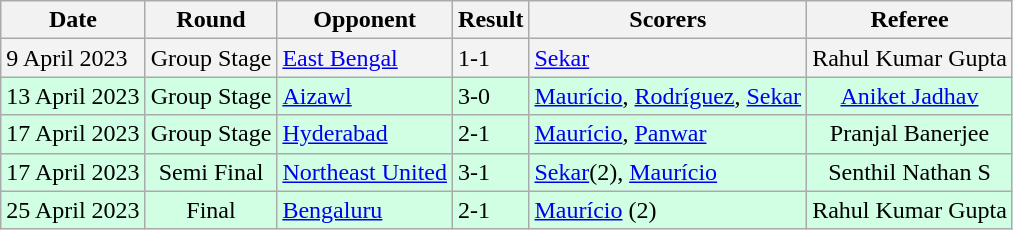<table class="wikitable">
<tr>
<th>Date</th>
<th>Round</th>
<th>Opponent</th>
<th>Result</th>
<th>Scorers</th>
<th>Referee</th>
</tr>
<tr bgcolor = "#f3f3f3">
<td>9 April 2023</td>
<td align="center">Group Stage</td>
<td><a href='#'>East Bengal</a></td>
<td>1-1</td>
<td><a href='#'>Sekar</a></td>
<td align="center">Rahul Kumar Gupta</td>
</tr>
<tr bgcolor = "#d0ffe3">
<td>13 April 2023</td>
<td align="center">Group Stage</td>
<td><a href='#'>Aizawl</a></td>
<td>3-0</td>
<td><a href='#'>Maurício</a>, <a href='#'>Rodríguez</a>, <a href='#'>Sekar</a></td>
<td align="center"><a href='#'>Aniket Jadhav</a></td>
</tr>
<tr bgcolor = "#d0ffe3">
<td>17 April 2023</td>
<td align="center">Group Stage</td>
<td><a href='#'>Hyderabad</a></td>
<td>2-1</td>
<td><a href='#'>Maurício</a>, <a href='#'>Panwar</a></td>
<td align="center">Pranjal Banerjee</td>
</tr>
<tr bgcolor = "#d0ffe3">
<td>17 April 2023</td>
<td align="center">Semi Final</td>
<td><a href='#'>Northeast United</a></td>
<td>3-1</td>
<td><a href='#'>Sekar</a>(2), <a href='#'>Maurício</a></td>
<td align="center">Senthil Nathan S</td>
</tr>
<tr bgcolor = "#d0ffe3">
<td>25 April 2023</td>
<td align="center">Final</td>
<td><a href='#'>Bengaluru</a></td>
<td>2-1</td>
<td><a href='#'>Maurício</a> (2)</td>
<td align="center">Rahul Kumar Gupta</td>
</tr>
</table>
